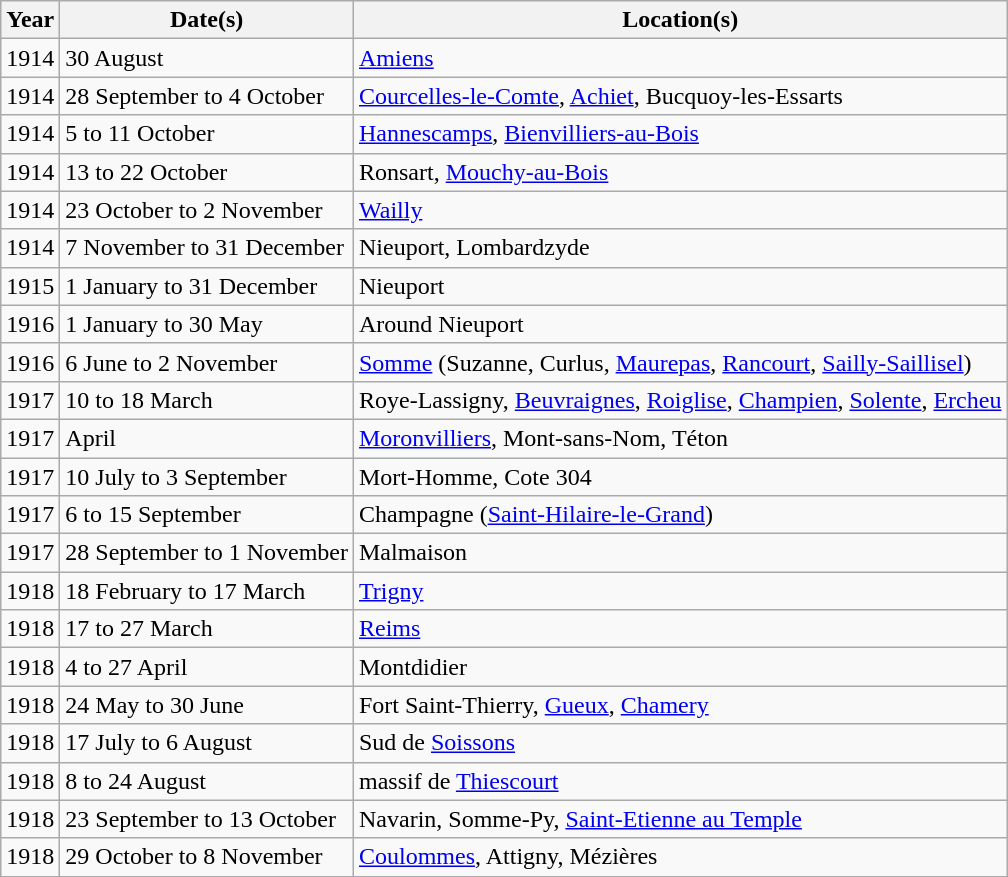<table class="wikitable">
<tr>
<th>Year</th>
<th>Date(s)</th>
<th>Location(s)</th>
</tr>
<tr>
<td>1914</td>
<td>30 August</td>
<td><a href='#'>Amiens</a></td>
</tr>
<tr>
<td>1914</td>
<td>28 September to 4 October</td>
<td><a href='#'>Courcelles-le-Comte</a>, <a href='#'>Achiet</a>, Bucquoy-les-Essarts</td>
</tr>
<tr>
<td>1914</td>
<td>5 to 11 October</td>
<td><a href='#'>Hannescamps</a>, <a href='#'>Bienvilliers-au-Bois</a></td>
</tr>
<tr>
<td>1914</td>
<td>13 to 22 October</td>
<td>Ronsart, <a href='#'>Mouchy-au-Bois</a></td>
</tr>
<tr>
<td>1914</td>
<td>23 October to 2 November</td>
<td><a href='#'>Wailly</a></td>
</tr>
<tr>
<td>1914</td>
<td>7 November to 31 December</td>
<td>Nieuport, Lombardzyde</td>
</tr>
<tr>
<td>1915</td>
<td>1 January to 31 December</td>
<td>Nieuport</td>
</tr>
<tr>
<td>1916</td>
<td>1 January to 30 May</td>
<td>Around Nieuport</td>
</tr>
<tr>
<td>1916</td>
<td>6 June to 2 November</td>
<td><a href='#'>Somme</a> (Suzanne, Curlus, <a href='#'>Maurepas</a>, <a href='#'>Rancourt</a>, <a href='#'>Sailly-Saillisel</a>)</td>
</tr>
<tr>
<td>1917</td>
<td>10 to 18 March</td>
<td>Roye-Lassigny, <a href='#'>Beuvraignes</a>, <a href='#'>Roiglise</a>, <a href='#'>Champien</a>, <a href='#'>Solente</a>, <a href='#'>Ercheu</a></td>
</tr>
<tr>
<td>1917</td>
<td>April</td>
<td><a href='#'>Moronvilliers</a>, Mont-sans-Nom, Téton</td>
</tr>
<tr>
<td>1917</td>
<td>10 July to 3 September</td>
<td>Mort-Homme, Cote 304</td>
</tr>
<tr>
<td>1917</td>
<td>6 to 15 September</td>
<td>Champagne (<a href='#'>Saint-Hilaire-le-Grand</a>)</td>
</tr>
<tr>
<td>1917</td>
<td>28 September to 1 November</td>
<td>Malmaison</td>
</tr>
<tr>
<td>1918</td>
<td>18 February to 17 March</td>
<td><a href='#'>Trigny</a></td>
</tr>
<tr>
<td>1918</td>
<td>17 to 27 March</td>
<td><a href='#'>Reims</a></td>
</tr>
<tr>
<td>1918</td>
<td>4 to 27 April</td>
<td>Montdidier</td>
</tr>
<tr>
<td>1918</td>
<td>24 May to 30 June</td>
<td>Fort Saint-Thierry, <a href='#'>Gueux</a>, <a href='#'>Chamery</a></td>
</tr>
<tr>
<td>1918</td>
<td>17 July to 6 August</td>
<td>Sud de <a href='#'>Soissons</a></td>
</tr>
<tr>
<td>1918</td>
<td>8 to 24 August</td>
<td>massif de <a href='#'>Thiescourt</a></td>
</tr>
<tr>
<td>1918</td>
<td>23 September to 13 October</td>
<td>Navarin, Somme-Py, <a href='#'>Saint-Etienne au Temple</a></td>
</tr>
<tr>
<td>1918</td>
<td>29 October to 8 November</td>
<td><a href='#'>Coulommes</a>, Attigny, Mézières</td>
</tr>
</table>
